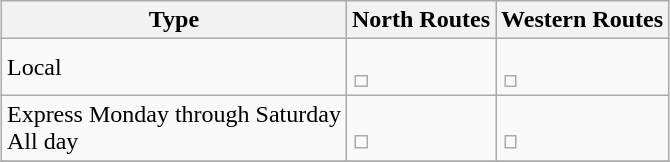<table class="wikitable" style="margin:1em auto;">
<tr>
<th>Type</th>
<th>North Routes</th>
<th>Western Routes</th>
</tr>
<tr>
<td>Local</td>
<td><br><table style="border:0px;">
<tr>
<td></td>
</tr>
</table>
</td>
<td><br><table style="border:0px;">
<tr>
<td></td>
</tr>
</table>
</td>
</tr>
<tr>
<td>Express Monday through Saturday<br>All day</td>
<td><br><table style="border:0px;">
<tr>
<td></td>
</tr>
</table>
</td>
<td><br><table style="border:0px;">
<tr>
<td></td>
</tr>
</table>
</td>
</tr>
<tr>
</tr>
</table>
